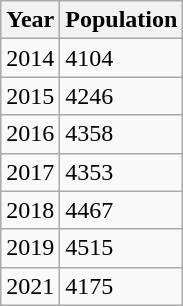<table class="wikitable">
<tr>
<th>Year</th>
<th>Population</th>
</tr>
<tr>
<td>2014</td>
<td>4104</td>
</tr>
<tr>
<td>2015</td>
<td>4246</td>
</tr>
<tr>
<td>2016</td>
<td>4358</td>
</tr>
<tr>
<td>2017</td>
<td>4353</td>
</tr>
<tr>
<td>2018</td>
<td>4467</td>
</tr>
<tr>
<td>2019</td>
<td>4515</td>
</tr>
<tr>
<td>2021</td>
<td>4175</td>
</tr>
</table>
